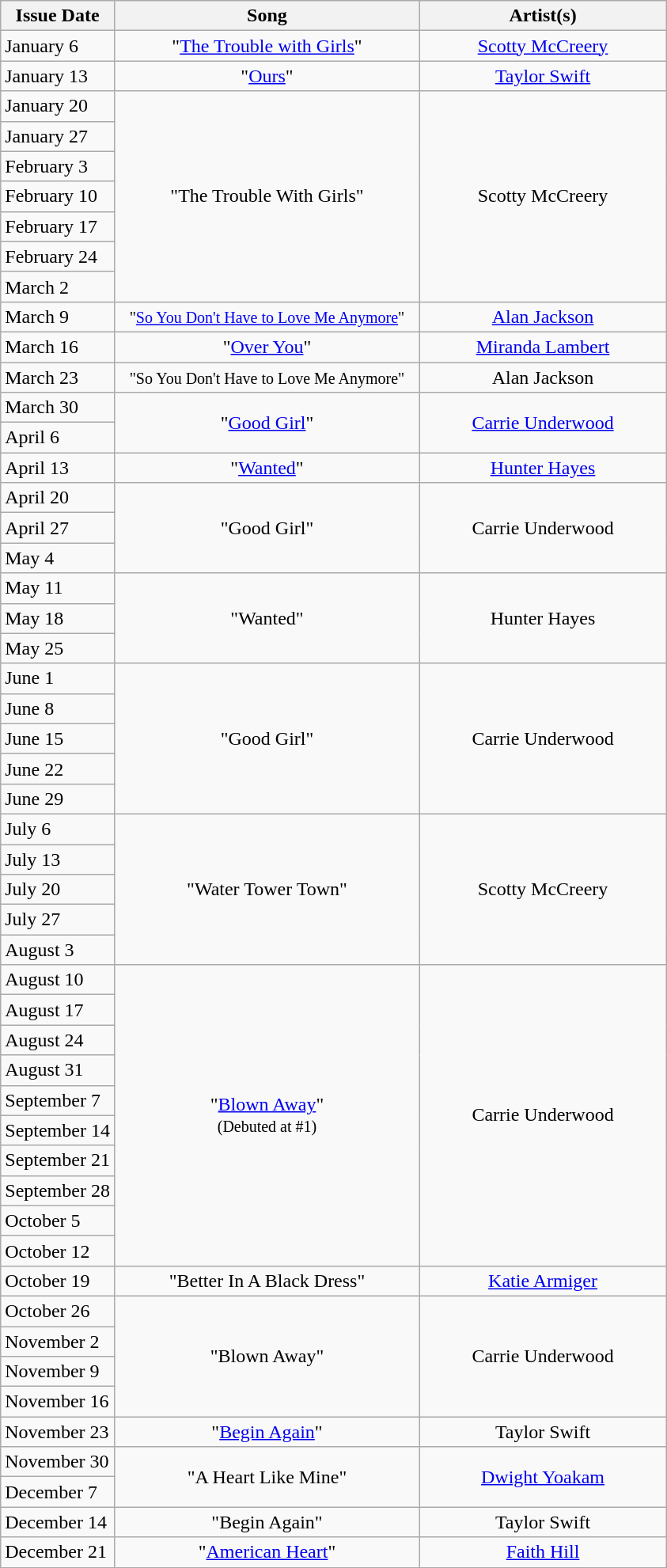<table class="wikitable">
<tr>
<th align="left">Issue Date</th>
<th align="center" width="250">Song</th>
<th align="center" width="200">Artist(s)</th>
</tr>
<tr>
<td align="left">January 6</td>
<td align="center" rowspan="1">"<a href='#'>The Trouble with Girls</a>"</td>
<td align="center" rowspan="1"><a href='#'>Scotty McCreery</a></td>
</tr>
<tr>
<td align="left">January 13</td>
<td align="center" rowspan="1">"<a href='#'>Ours</a>"</td>
<td align="center" rowspan="1"><a href='#'>Taylor Swift</a></td>
</tr>
<tr>
<td align="left">January 20</td>
<td align="center" rowspan="7">"The Trouble With Girls"</td>
<td align="center" rowspan="7">Scotty McCreery</td>
</tr>
<tr>
<td align="left">January 27</td>
</tr>
<tr>
<td align="left">February 3</td>
</tr>
<tr>
<td align="left">February 10</td>
</tr>
<tr>
<td align="left">February 17</td>
</tr>
<tr>
<td align="left">February 24</td>
</tr>
<tr>
<td align="left">March 2</td>
</tr>
<tr>
<td align="left">March 9</td>
<td align="center" rowspan="1"><small>"<a href='#'>So You Don't Have to Love Me Anymore</a>"</small></td>
<td align="center" rowspan="1"><a href='#'>Alan Jackson</a></td>
</tr>
<tr>
<td align="left">March 16</td>
<td align="center" rowspan="1">"<a href='#'>Over You</a>"</td>
<td align="center" rowspan="1"><a href='#'>Miranda Lambert</a></td>
</tr>
<tr>
<td align="left">March 23</td>
<td align="center" rowspan="1"><small>"So You Don't Have to Love Me Anymore"</small></td>
<td align="center" rowspan="1">Alan Jackson</td>
</tr>
<tr>
<td align="left">March 30</td>
<td align="center" rowspan="2">"<a href='#'>Good Girl</a>"</td>
<td align="center" rowspan="2"><a href='#'>Carrie Underwood</a></td>
</tr>
<tr>
<td align="left">April 6</td>
</tr>
<tr>
<td align="left">April 13</td>
<td align="center" rowspan="1">"<a href='#'>Wanted</a>"</td>
<td align="center" rowspan="1"><a href='#'>Hunter Hayes</a></td>
</tr>
<tr>
<td align="left">April 20</td>
<td align="center" rowspan="3">"Good Girl"</td>
<td align="center" rowspan="3">Carrie Underwood</td>
</tr>
<tr>
<td align="left">April 27</td>
</tr>
<tr>
<td align="left">May 4</td>
</tr>
<tr>
<td align="left">May 11</td>
<td align="center" rowspan="3">"Wanted"</td>
<td align="center" rowspan="3">Hunter Hayes</td>
</tr>
<tr>
<td align="left">May 18</td>
</tr>
<tr>
<td align="left">May 25</td>
</tr>
<tr>
<td align="left">June 1</td>
<td align="center" rowspan="5">"Good Girl"</td>
<td align="center" rowspan="5">Carrie Underwood</td>
</tr>
<tr>
<td align="left">June 8</td>
</tr>
<tr>
<td align="left">June 15</td>
</tr>
<tr>
<td align="left">June 22</td>
</tr>
<tr>
<td align="left">June 29</td>
</tr>
<tr>
<td align="left">July 6</td>
<td align="center" rowspan="5">"Water Tower Town"</td>
<td align="center" rowspan="5">Scotty McCreery</td>
</tr>
<tr>
<td align="left">July 13</td>
</tr>
<tr>
<td align="left">July 20</td>
</tr>
<tr>
<td align="left">July 27</td>
</tr>
<tr>
<td align="left">August 3</td>
</tr>
<tr>
<td align="left">August 10</td>
<td align="center" rowspan="10">"<a href='#'>Blown Away</a>"<br> <small>(Debuted at #1)</small></td>
<td align="center" rowspan="10">Carrie Underwood</td>
</tr>
<tr>
<td align="left">August 17</td>
</tr>
<tr>
<td align="left">August 24</td>
</tr>
<tr>
<td align="left">August 31</td>
</tr>
<tr>
<td align="left">September 7</td>
</tr>
<tr>
<td align="left">September 14</td>
</tr>
<tr>
<td align="left">September 21</td>
</tr>
<tr>
<td align="left">September 28</td>
</tr>
<tr>
<td align="left">October 5</td>
</tr>
<tr>
<td align="left">October 12</td>
</tr>
<tr>
<td align="left">October 19</td>
<td align="center" rowspan="1">"Better In A Black Dress"</td>
<td align="center" rowspan="1"><a href='#'>Katie Armiger</a></td>
</tr>
<tr>
<td align="left">October 26</td>
<td align="center" rowspan="4">"Blown Away"</td>
<td align="center" rowspan="4">Carrie Underwood</td>
</tr>
<tr>
<td align="left">November 2</td>
</tr>
<tr>
<td align="left">November 9</td>
</tr>
<tr>
<td align="left">November 16</td>
</tr>
<tr>
<td align="left">November 23</td>
<td align="center" rowspan="1">"<a href='#'>Begin Again</a>"</td>
<td align="center" rowspan="1">Taylor Swift</td>
</tr>
<tr>
<td align="left">November 30</td>
<td align="center" rowspan="2">"A Heart Like Mine"</td>
<td align="center" rowspan="2"><a href='#'>Dwight Yoakam</a></td>
</tr>
<tr>
<td align="left">December 7</td>
</tr>
<tr>
<td align="left">December 14</td>
<td align="center" rowspan="1">"Begin Again"</td>
<td align="center" rowspan="1">Taylor Swift</td>
</tr>
<tr>
<td align="left">December 21</td>
<td align="center" rowspan="1">"<a href='#'>American Heart</a>"</td>
<td align="center" rowspan="1"><a href='#'>Faith Hill</a></td>
</tr>
</table>
